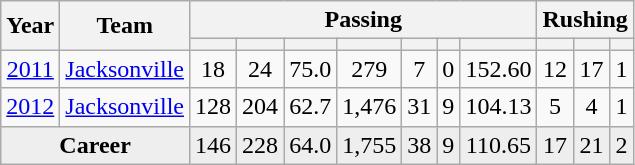<table class="wikitable sortable" style="text-align:center">
<tr>
<th rowspan=2>Year</th>
<th rowspan=2>Team</th>
<th colspan=7>Passing</th>
<th colspan=3>Rushing</th>
</tr>
<tr>
<th></th>
<th></th>
<th></th>
<th></th>
<th></th>
<th></th>
<th></th>
<th></th>
<th></th>
<th></th>
</tr>
<tr>
<td><a href='#'>2011</a></td>
<td><a href='#'>Jacksonville</a></td>
<td>18</td>
<td>24</td>
<td>75.0</td>
<td>279</td>
<td>7</td>
<td>0</td>
<td>152.60</td>
<td>12</td>
<td>17</td>
<td>1</td>
</tr>
<tr>
<td><a href='#'>2012</a></td>
<td><a href='#'>Jacksonville</a></td>
<td>128</td>
<td>204</td>
<td>62.7</td>
<td>1,476</td>
<td>31</td>
<td>9</td>
<td>104.13</td>
<td>5</td>
<td>4</td>
<td>1</td>
</tr>
<tr class="sortbottom" style="background:#eee;">
<td colspan=2><strong>Career</strong></td>
<td>146</td>
<td>228</td>
<td>64.0</td>
<td>1,755</td>
<td>38</td>
<td>9</td>
<td>110.65</td>
<td>17</td>
<td>21</td>
<td>2</td>
</tr>
</table>
